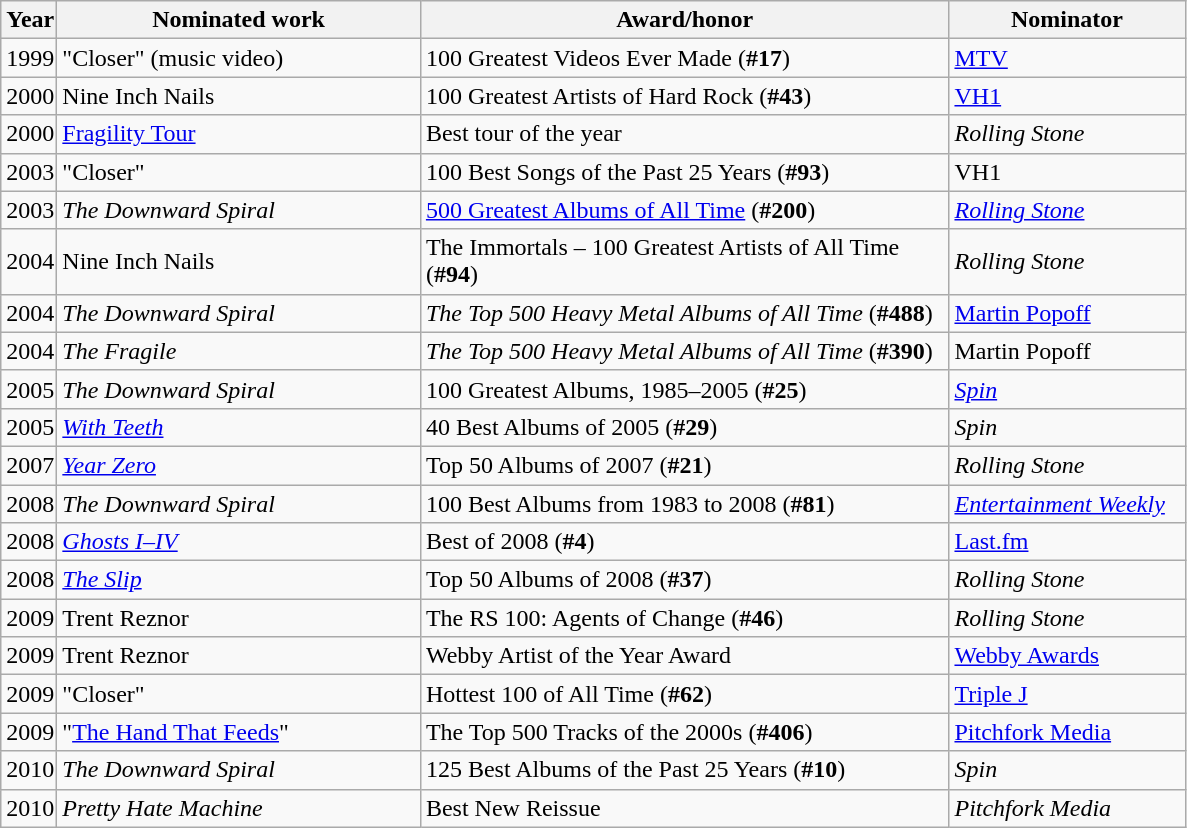<table class="wikitable sortable"  style="table-layout:fixed; width:650px;">
<tr>
<th width="30">Year</th>
<th style="width:235px;">Nominated work</th>
<th style="width:345px;">Award/honor</th>
<th style="width:150px;">Nominator</th>
</tr>
<tr>
<td style="text-align:center;">1999</td>
<td>"Closer" (music video)</td>
<td>100 Greatest Videos Ever Made (<strong>#17</strong>)</td>
<td><a href='#'>MTV</a></td>
</tr>
<tr>
<td style="text-align:center;">2000</td>
<td>Nine Inch Nails</td>
<td>100 Greatest Artists of Hard Rock (<strong>#43</strong>)</td>
<td><a href='#'>VH1</a></td>
</tr>
<tr>
<td style="text-align:center;">2000</td>
<td><a href='#'>Fragility Tour</a></td>
<td>Best tour of the year</td>
<td><em>Rolling Stone</em></td>
</tr>
<tr>
<td style="text-align:center;">2003</td>
<td>"Closer"</td>
<td>100 Best Songs of the Past 25 Years (<strong>#93</strong>)</td>
<td>VH1</td>
</tr>
<tr>
<td style="text-align:center;">2003</td>
<td><em>The Downward Spiral</em></td>
<td><a href='#'>500 Greatest Albums of All Time</a> (<strong>#200</strong>)</td>
<td><em><a href='#'>Rolling Stone</a></em></td>
</tr>
<tr>
<td style="text-align:center;">2004</td>
<td>Nine Inch Nails</td>
<td>The Immortals – 100 Greatest Artists of All Time (<strong>#94</strong>)</td>
<td><em>Rolling Stone</em></td>
</tr>
<tr>
<td style="text-align:center;">2004</td>
<td><em>The Downward Spiral</em></td>
<td><em>The Top 500 Heavy Metal Albums of All Time</em> (<strong>#488</strong>)</td>
<td><a href='#'>Martin Popoff</a></td>
</tr>
<tr>
<td style="text-align:center;">2004</td>
<td><em>The Fragile</em></td>
<td><em>The Top 500 Heavy Metal Albums of All Time</em> (<strong>#390</strong>)</td>
<td>Martin Popoff</td>
</tr>
<tr>
<td style="text-align:center;">2005</td>
<td><em>The Downward Spiral</em></td>
<td>100 Greatest Albums, 1985–2005 (<strong>#25</strong>)</td>
<td><em><a href='#'>Spin</a></em></td>
</tr>
<tr>
<td style="text-align:center;">2005</td>
<td><em><a href='#'>With Teeth</a></em></td>
<td>40 Best Albums of 2005 (<strong>#29</strong>)</td>
<td><em>Spin</em></td>
</tr>
<tr>
<td style="text-align:center;">2007</td>
<td><em><a href='#'>Year Zero</a></em></td>
<td>Top 50 Albums of 2007 (<strong>#21</strong>)</td>
<td><em>Rolling Stone</em></td>
</tr>
<tr>
<td style="text-align:center;">2008</td>
<td><em>The Downward Spiral</em></td>
<td>100 Best Albums from 1983 to 2008 (<strong>#81</strong>)</td>
<td><em><a href='#'>Entertainment Weekly</a></em></td>
</tr>
<tr>
<td style="text-align:center;">2008</td>
<td><em><a href='#'>Ghosts I–IV</a></em></td>
<td>Best of 2008 (<strong>#4</strong>)</td>
<td><a href='#'>Last.fm</a></td>
</tr>
<tr>
<td style="text-align:center;">2008</td>
<td><em><a href='#'>The Slip</a></em></td>
<td>Top 50 Albums of 2008 (<strong>#37</strong>)</td>
<td><em>Rolling Stone</em></td>
</tr>
<tr>
<td style="text-align:center;">2009</td>
<td>Trent Reznor</td>
<td>The RS 100: Agents of Change (<strong>#46</strong>)</td>
<td><em>Rolling Stone</em></td>
</tr>
<tr>
<td style="text-align:center;">2009</td>
<td>Trent Reznor</td>
<td>Webby Artist of the Year Award</td>
<td><a href='#'>Webby Awards</a></td>
</tr>
<tr>
<td style="text-align:center;">2009</td>
<td>"Closer"</td>
<td>Hottest 100 of All Time (<strong>#62</strong>)</td>
<td><a href='#'>Triple J</a></td>
</tr>
<tr>
<td style="text-align:center;">2009</td>
<td>"<a href='#'>The Hand That Feeds</a>"</td>
<td>The Top 500 Tracks of the 2000s (<strong>#406</strong>)</td>
<td><a href='#'>Pitchfork Media</a></td>
</tr>
<tr>
<td style="text-align:center;">2010</td>
<td><em>The Downward Spiral</em></td>
<td>125 Best Albums of the Past 25 Years (<strong>#10</strong>)</td>
<td><em>Spin</em></td>
</tr>
<tr>
<td style="text-align:center;">2010</td>
<td><em>Pretty Hate Machine</em></td>
<td>Best New Reissue</td>
<td><em>Pitchfork Media</em></td>
</tr>
</table>
